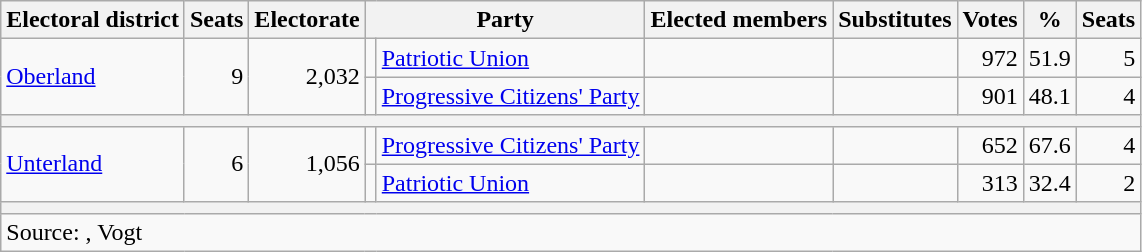<table class=wikitable>
<tr>
<th>Electoral district</th>
<th>Seats</th>
<th>Electorate</th>
<th colspan=2>Party</th>
<th>Elected members</th>
<th>Substitutes</th>
<th>Votes</th>
<th>%</th>
<th>Seats</th>
</tr>
<tr>
<td rowspan=2><a href='#'>Oberland</a></td>
<td rowspan=2 align=right>9</td>
<td rowspan=2 align=right>2,032</td>
<td bgcolor=></td>
<td><a href='#'>Patriotic Union</a></td>
<td></td>
<td></td>
<td align=right>972</td>
<td align=right>51.9</td>
<td align=right>5</td>
</tr>
<tr>
<td bgcolor=></td>
<td><a href='#'>Progressive Citizens' Party</a></td>
<td></td>
<td></td>
<td align=right>901</td>
<td align=right>48.1</td>
<td align=right>4</td>
</tr>
<tr>
<th colspan=10></th>
</tr>
<tr>
<td rowspan=2><a href='#'>Unterland</a></td>
<td rowspan=2 align=right>6</td>
<td rowspan=2 align=right>1,056</td>
<td bgcolor=></td>
<td><a href='#'>Progressive Citizens' Party</a></td>
<td></td>
<td></td>
<td align=right>652</td>
<td align=right>67.6</td>
<td align=right>4</td>
</tr>
<tr>
<td bgcolor=></td>
<td><a href='#'>Patriotic Union</a></td>
<td></td>
<td></td>
<td align=right>313</td>
<td align=right>32.4</td>
<td align=right>2</td>
</tr>
<tr>
<th colspan=10></th>
</tr>
<tr>
<td colspan=10>Source: , Vogt</td>
</tr>
</table>
